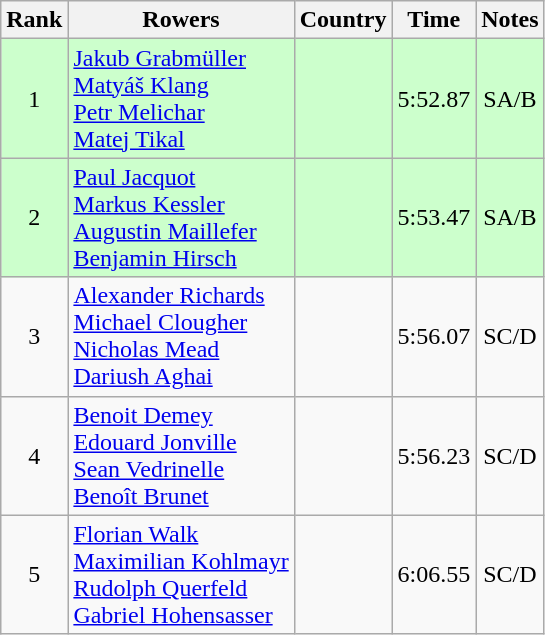<table class="wikitable" style="text-align:center">
<tr>
<th>Rank</th>
<th>Rowers</th>
<th>Country</th>
<th>Time</th>
<th>Notes</th>
</tr>
<tr bgcolor=ccffcc>
<td>1</td>
<td align="left"><a href='#'>Jakub Grabmüller</a><br><a href='#'>Matyáš Klang</a><br><a href='#'>Petr Melichar</a><br><a href='#'>Matej Tikal</a></td>
<td align="left"></td>
<td>5:52.87</td>
<td>SA/B</td>
</tr>
<tr bgcolor=ccffcc>
<td>2</td>
<td align="left"><a href='#'>Paul Jacquot</a><br><a href='#'>Markus Kessler</a><br><a href='#'>Augustin Maillefer</a><br><a href='#'>Benjamin Hirsch</a></td>
<td align="left"></td>
<td>5:53.47</td>
<td>SA/B</td>
</tr>
<tr>
<td>3</td>
<td align="left"><a href='#'>Alexander Richards</a><br><a href='#'>Michael Clougher</a><br><a href='#'>Nicholas Mead</a><br><a href='#'>Dariush Aghai</a></td>
<td align="left"></td>
<td>5:56.07</td>
<td>SC/D</td>
</tr>
<tr>
<td>4</td>
<td align="left"><a href='#'>Benoit Demey</a><br><a href='#'>Edouard Jonville</a><br><a href='#'>Sean Vedrinelle</a><br><a href='#'>Benoît Brunet</a></td>
<td align="left"></td>
<td>5:56.23</td>
<td>SC/D</td>
</tr>
<tr>
<td>5</td>
<td align="left"><a href='#'>Florian Walk</a><br><a href='#'>Maximilian Kohlmayr</a><br><a href='#'>Rudolph Querfeld</a><br><a href='#'>Gabriel Hohensasser</a></td>
<td align="left"></td>
<td>6:06.55</td>
<td>SC/D</td>
</tr>
</table>
